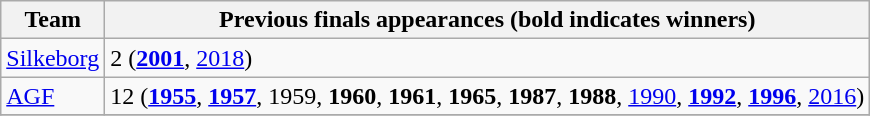<table class="wikitable">
<tr>
<th>Team</th>
<th>Previous finals appearances (bold indicates winners)</th>
</tr>
<tr>
<td><a href='#'>Silkeborg</a></td>
<td>2 (<strong><a href='#'>2001</a></strong>, <a href='#'>2018</a>)</td>
</tr>
<tr>
<td><a href='#'>AGF</a></td>
<td>12 (<strong><a href='#'>1955</a></strong>, <strong><a href='#'>1957</a></strong>, 1959, <strong>1960</strong>, <strong>1961</strong>, <strong>1965</strong>, <strong>1987</strong>, <strong>1988</strong>, <a href='#'>1990</a>, <strong><a href='#'>1992</a></strong>, <strong><a href='#'>1996</a></strong>, <a href='#'>2016</a>)</td>
</tr>
<tr>
</tr>
</table>
